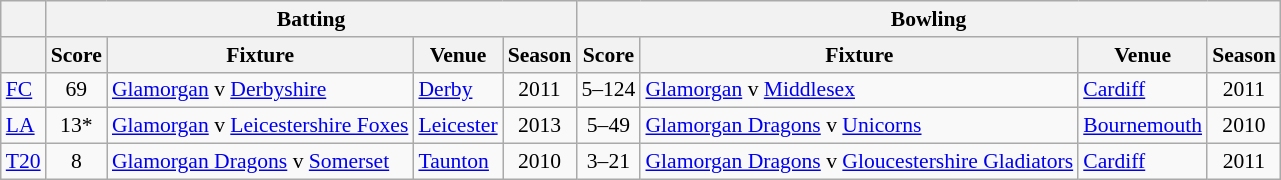<table class=wikitable style="font-size:90%">
<tr>
<th></th>
<th colspan="4">Batting</th>
<th colspan="4">Bowling</th>
</tr>
<tr>
<th></th>
<th>Score</th>
<th>Fixture</th>
<th>Venue</th>
<th>Season</th>
<th>Score</th>
<th>Fixture</th>
<th>Venue</th>
<th>Season</th>
</tr>
<tr>
<td><a href='#'>FC</a></td>
<td align="center">69</td>
<td><a href='#'>Glamorgan</a> v <a href='#'>Derbyshire</a></td>
<td><a href='#'>Derby</a></td>
<td align="center">2011</td>
<td align="center">5–124</td>
<td><a href='#'>Glamorgan</a> v <a href='#'>Middlesex</a></td>
<td><a href='#'>Cardiff</a></td>
<td align="center">2011</td>
</tr>
<tr>
<td><a href='#'>LA</a></td>
<td align="center">13*</td>
<td><a href='#'>Glamorgan</a> v <a href='#'>Leicestershire Foxes</a></td>
<td><a href='#'>Leicester</a></td>
<td align="center">2013</td>
<td align="center">5–49</td>
<td><a href='#'>Glamorgan Dragons</a> v <a href='#'>Unicorns</a></td>
<td><a href='#'>Bournemouth</a></td>
<td align="center">2010</td>
</tr>
<tr>
<td><a href='#'>T20</a></td>
<td align="center">8</td>
<td><a href='#'>Glamorgan Dragons</a> v <a href='#'>Somerset</a></td>
<td><a href='#'>Taunton</a></td>
<td align="center">2010</td>
<td align="center">3–21</td>
<td><a href='#'>Glamorgan Dragons</a> v <a href='#'>Gloucestershire Gladiators</a></td>
<td><a href='#'>Cardiff</a></td>
<td align="center">2011</td>
</tr>
</table>
